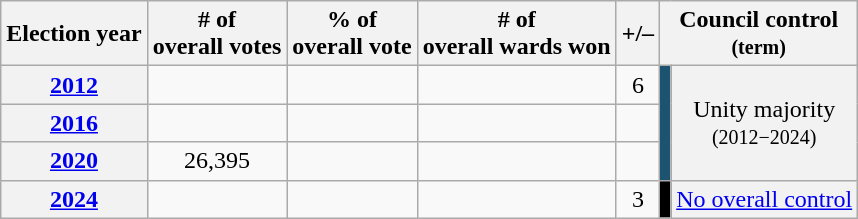<table class=wikitable>
<tr>
<th>Election year</th>
<th># of<br>overall votes</th>
<th>% of<br>overall vote</th>
<th># of<br>overall wards won</th>
<th>+/–</th>
<th colspan="3">Council control <br> <small> (term) </small></th>
</tr>
<tr>
<th><a href='#'>2012</a></th>
<td align="center"></td>
<td align="center"></td>
<td></td>
<td align="center"> 6</td>
<td rowspan="3" style="background-color:#1C5370; border-bottom:solid 0 gray"></td>
<th rowspan="3" style="font-weight:normal">Unity majority <br> <small> (2012−2024) </small></th>
</tr>
<tr>
<th><a href='#'>2016</a></th>
<td align="center"></td>
<td align="center"></td>
<td></td>
<td align="center"></td>
</tr>
<tr>
<th><a href='#'>2020</a></th>
<td align="center">26,395</td>
<td align="center"></td>
<td></td>
<td align="center"></td>
</tr>
<tr>
<th><a href='#'>2024</a></th>
<td align="center"></td>
<td align="center"></td>
<td></td>
<td align="center"> 3</td>
<td rowspan="1" style="background-color:#000000; border-bottom:solid 0 gray"></td>
<th rowspan="1" style="font-weight:normal"><a href='#'>No overall control</a> <br> <small></small></th>
</tr>
</table>
